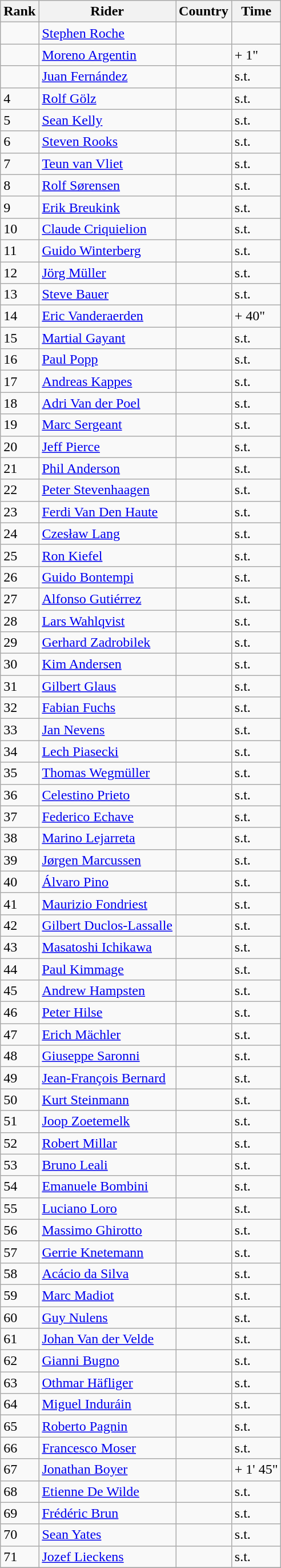<table class="wikitable">
<tr>
<th>Rank</th>
<th>Rider</th>
<th>Country</th>
<th>Time</th>
</tr>
<tr>
<td></td>
<td><a href='#'>Stephen Roche</a></td>
<td></td>
<td></td>
</tr>
<tr>
<td></td>
<td><a href='#'>Moreno Argentin</a></td>
<td></td>
<td>+ 1"</td>
</tr>
<tr>
<td></td>
<td><a href='#'>Juan Fernández</a></td>
<td></td>
<td>s.t.</td>
</tr>
<tr>
<td>4</td>
<td><a href='#'>Rolf Gölz</a></td>
<td></td>
<td>s.t.</td>
</tr>
<tr>
<td>5</td>
<td><a href='#'>Sean Kelly</a></td>
<td></td>
<td>s.t.</td>
</tr>
<tr>
<td>6</td>
<td><a href='#'>Steven Rooks</a></td>
<td></td>
<td>s.t.</td>
</tr>
<tr>
<td>7</td>
<td><a href='#'>Teun van Vliet</a></td>
<td></td>
<td>s.t.</td>
</tr>
<tr>
<td>8</td>
<td><a href='#'>Rolf Sørensen</a></td>
<td></td>
<td>s.t.</td>
</tr>
<tr>
<td>9</td>
<td><a href='#'>Erik Breukink</a></td>
<td></td>
<td>s.t.</td>
</tr>
<tr>
<td>10</td>
<td><a href='#'>Claude Criquielion</a></td>
<td></td>
<td>s.t.</td>
</tr>
<tr>
<td>11</td>
<td><a href='#'>Guido Winterberg</a></td>
<td></td>
<td>s.t.</td>
</tr>
<tr>
<td>12</td>
<td><a href='#'>Jörg Müller</a></td>
<td></td>
<td>s.t.</td>
</tr>
<tr>
<td>13</td>
<td><a href='#'>Steve Bauer</a></td>
<td></td>
<td>s.t.</td>
</tr>
<tr>
<td>14</td>
<td><a href='#'>Eric Vanderaerden</a></td>
<td></td>
<td>+ 40"</td>
</tr>
<tr>
<td>15</td>
<td><a href='#'>Martial Gayant</a></td>
<td></td>
<td>s.t.</td>
</tr>
<tr>
<td>16</td>
<td><a href='#'>Paul Popp</a></td>
<td></td>
<td>s.t.</td>
</tr>
<tr>
<td>17</td>
<td><a href='#'>Andreas Kappes</a></td>
<td></td>
<td>s.t.</td>
</tr>
<tr>
<td>18</td>
<td><a href='#'>Adri Van der Poel</a></td>
<td></td>
<td>s.t.</td>
</tr>
<tr>
<td>19</td>
<td><a href='#'>Marc Sergeant</a></td>
<td></td>
<td>s.t.</td>
</tr>
<tr>
<td>20</td>
<td><a href='#'>Jeff Pierce</a></td>
<td></td>
<td>s.t.</td>
</tr>
<tr>
<td>21</td>
<td><a href='#'>Phil Anderson</a></td>
<td></td>
<td>s.t.</td>
</tr>
<tr>
<td>22</td>
<td><a href='#'>Peter Stevenhaagen</a></td>
<td></td>
<td>s.t.</td>
</tr>
<tr>
<td>23</td>
<td><a href='#'>Ferdi Van Den Haute</a></td>
<td></td>
<td>s.t.</td>
</tr>
<tr>
<td>24</td>
<td><a href='#'>Czesław Lang</a></td>
<td></td>
<td>s.t.</td>
</tr>
<tr>
<td>25</td>
<td><a href='#'>Ron Kiefel</a></td>
<td></td>
<td>s.t.</td>
</tr>
<tr>
<td>26</td>
<td><a href='#'>Guido Bontempi</a></td>
<td></td>
<td>s.t.</td>
</tr>
<tr>
<td>27</td>
<td><a href='#'>Alfonso Gutiérrez</a></td>
<td></td>
<td>s.t.</td>
</tr>
<tr>
<td>28</td>
<td><a href='#'>Lars Wahlqvist</a></td>
<td></td>
<td>s.t.</td>
</tr>
<tr>
<td>29</td>
<td><a href='#'>Gerhard Zadrobilek</a></td>
<td></td>
<td>s.t.</td>
</tr>
<tr>
<td>30</td>
<td><a href='#'>Kim Andersen</a></td>
<td></td>
<td>s.t.</td>
</tr>
<tr>
<td>31</td>
<td><a href='#'>Gilbert Glaus</a></td>
<td></td>
<td>s.t.</td>
</tr>
<tr>
<td>32</td>
<td><a href='#'>Fabian Fuchs</a></td>
<td></td>
<td>s.t.</td>
</tr>
<tr>
<td>33</td>
<td><a href='#'>Jan Nevens</a></td>
<td></td>
<td>s.t.</td>
</tr>
<tr>
<td>34</td>
<td><a href='#'>Lech Piasecki</a></td>
<td></td>
<td>s.t.</td>
</tr>
<tr>
<td>35</td>
<td><a href='#'>Thomas Wegmüller</a></td>
<td></td>
<td>s.t.</td>
</tr>
<tr>
<td>36</td>
<td><a href='#'>Celestino Prieto</a></td>
<td></td>
<td>s.t.</td>
</tr>
<tr>
<td>37</td>
<td><a href='#'>Federico Echave</a></td>
<td></td>
<td>s.t.</td>
</tr>
<tr>
<td>38</td>
<td><a href='#'>Marino Lejarreta</a></td>
<td></td>
<td>s.t.</td>
</tr>
<tr>
<td>39</td>
<td><a href='#'>Jørgen Marcussen</a></td>
<td></td>
<td>s.t.</td>
</tr>
<tr>
<td>40</td>
<td><a href='#'>Álvaro Pino</a></td>
<td></td>
<td>s.t.</td>
</tr>
<tr>
<td>41</td>
<td><a href='#'>Maurizio Fondriest</a></td>
<td></td>
<td>s.t.</td>
</tr>
<tr>
<td>42</td>
<td><a href='#'>Gilbert Duclos-Lassalle</a></td>
<td></td>
<td>s.t.</td>
</tr>
<tr>
<td>43</td>
<td><a href='#'>Masatoshi Ichikawa</a></td>
<td></td>
<td>s.t.</td>
</tr>
<tr>
<td>44</td>
<td><a href='#'>Paul Kimmage</a></td>
<td></td>
<td>s.t.</td>
</tr>
<tr>
<td>45</td>
<td><a href='#'>Andrew Hampsten</a></td>
<td></td>
<td>s.t.</td>
</tr>
<tr>
<td>46</td>
<td><a href='#'>Peter Hilse</a></td>
<td></td>
<td>s.t.</td>
</tr>
<tr>
<td>47</td>
<td><a href='#'>Erich Mächler</a></td>
<td></td>
<td>s.t.</td>
</tr>
<tr>
<td>48</td>
<td><a href='#'>Giuseppe Saronni</a></td>
<td></td>
<td>s.t.</td>
</tr>
<tr>
<td>49</td>
<td><a href='#'>Jean-François Bernard</a></td>
<td></td>
<td>s.t.</td>
</tr>
<tr>
<td>50</td>
<td><a href='#'>Kurt Steinmann</a></td>
<td></td>
<td>s.t.</td>
</tr>
<tr>
<td>51</td>
<td><a href='#'>Joop Zoetemelk</a></td>
<td></td>
<td>s.t.</td>
</tr>
<tr>
<td>52</td>
<td><a href='#'>Robert Millar</a></td>
<td></td>
<td>s.t.</td>
</tr>
<tr>
<td>53</td>
<td><a href='#'>Bruno Leali</a></td>
<td></td>
<td>s.t.</td>
</tr>
<tr>
<td>54</td>
<td><a href='#'>Emanuele Bombini</a></td>
<td></td>
<td>s.t.</td>
</tr>
<tr>
<td>55</td>
<td><a href='#'>Luciano Loro</a></td>
<td></td>
<td>s.t.</td>
</tr>
<tr>
<td>56</td>
<td><a href='#'>Massimo Ghirotto</a></td>
<td></td>
<td>s.t.</td>
</tr>
<tr>
<td>57</td>
<td><a href='#'>Gerrie Knetemann</a></td>
<td></td>
<td>s.t.</td>
</tr>
<tr>
<td>58</td>
<td><a href='#'>Acácio da Silva</a></td>
<td></td>
<td>s.t.</td>
</tr>
<tr>
<td>59</td>
<td><a href='#'>Marc Madiot</a></td>
<td></td>
<td>s.t.</td>
</tr>
<tr>
<td>60</td>
<td><a href='#'>Guy Nulens</a></td>
<td></td>
<td>s.t.</td>
</tr>
<tr>
<td>61</td>
<td><a href='#'>Johan Van der Velde</a></td>
<td></td>
<td>s.t.</td>
</tr>
<tr>
<td>62</td>
<td><a href='#'>Gianni Bugno</a></td>
<td></td>
<td>s.t.</td>
</tr>
<tr>
<td>63</td>
<td><a href='#'>Othmar Häfliger</a></td>
<td></td>
<td>s.t.</td>
</tr>
<tr>
<td>64</td>
<td><a href='#'>Miguel Induráin</a></td>
<td></td>
<td>s.t.</td>
</tr>
<tr>
<td>65</td>
<td><a href='#'>Roberto Pagnin</a></td>
<td></td>
<td>s.t.</td>
</tr>
<tr>
<td>66</td>
<td><a href='#'>Francesco Moser</a></td>
<td></td>
<td>s.t.</td>
</tr>
<tr>
<td>67</td>
<td><a href='#'>Jonathan Boyer</a></td>
<td></td>
<td>+ 1' 45"</td>
</tr>
<tr>
<td>68</td>
<td><a href='#'>Etienne De Wilde</a></td>
<td></td>
<td>s.t.</td>
</tr>
<tr>
<td>69</td>
<td><a href='#'>Frédéric Brun</a></td>
<td></td>
<td>s.t.</td>
</tr>
<tr>
<td>70</td>
<td><a href='#'>Sean Yates</a></td>
<td></td>
<td>s.t.</td>
</tr>
<tr>
<td>71</td>
<td><a href='#'>Jozef Lieckens</a></td>
<td></td>
<td>s.t.</td>
</tr>
<tr>
</tr>
</table>
